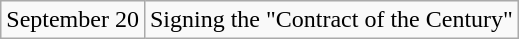<table class="wikitable">
<tr>
<td>September 20</td>
<td>Signing the "Contract of the Century" </td>
</tr>
</table>
